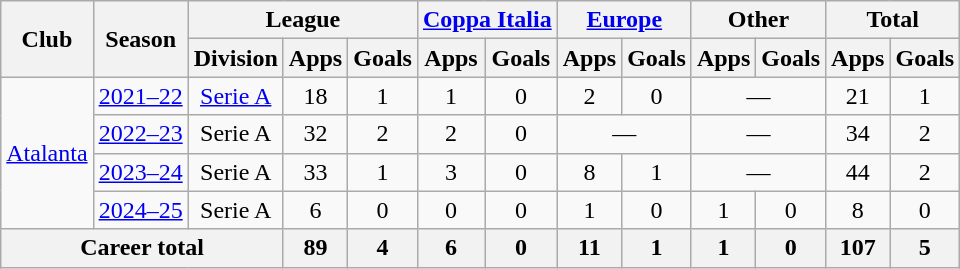<table class="wikitable" style="text-align:center">
<tr>
<th rowspan="2">Club</th>
<th rowspan="2">Season</th>
<th colspan="3">League</th>
<th colspan="2"><a href='#'>Coppa Italia</a></th>
<th colspan="2"><a href='#'>Europe</a></th>
<th colspan="2">Other</th>
<th colspan="2">Total</th>
</tr>
<tr>
<th>Division</th>
<th>Apps</th>
<th>Goals</th>
<th>Apps</th>
<th>Goals</th>
<th>Apps</th>
<th>Goals</th>
<th>Apps</th>
<th>Goals</th>
<th>Apps</th>
<th>Goals</th>
</tr>
<tr>
<td rowspan="4"><a href='#'>Atalanta</a></td>
<td><a href='#'>2021–22</a></td>
<td><a href='#'>Serie A</a></td>
<td>18</td>
<td>1</td>
<td>1</td>
<td>0</td>
<td>2</td>
<td>0</td>
<td colspan="2">—</td>
<td>21</td>
<td>1</td>
</tr>
<tr>
<td><a href='#'>2022–23</a></td>
<td>Serie A</td>
<td>32</td>
<td>2</td>
<td>2</td>
<td>0</td>
<td colspan="2">—</td>
<td colspan="2">—</td>
<td>34</td>
<td>2</td>
</tr>
<tr>
<td><a href='#'>2023–24</a></td>
<td>Serie A</td>
<td>33</td>
<td>1</td>
<td>3</td>
<td>0</td>
<td>8</td>
<td>1</td>
<td colspan="2">—</td>
<td>44</td>
<td>2</td>
</tr>
<tr>
<td><a href='#'>2024–25</a></td>
<td>Serie A</td>
<td>6</td>
<td>0</td>
<td>0</td>
<td>0</td>
<td>1</td>
<td>0</td>
<td>1</td>
<td>0</td>
<td>8</td>
<td>0</td>
</tr>
<tr>
<th colspan="3">Career total</th>
<th>89</th>
<th>4</th>
<th>6</th>
<th>0</th>
<th>11</th>
<th>1</th>
<th>1</th>
<th>0</th>
<th>107</th>
<th>5</th>
</tr>
</table>
